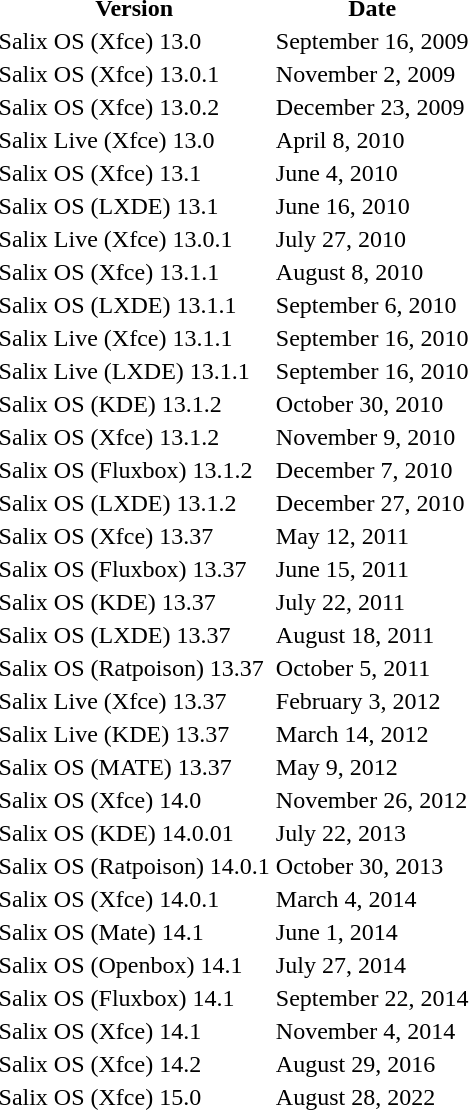<table class=toccolours align=right style="margin-left: 1em;">
<tr>
<th>Version</th>
<th>Date</th>
</tr>
<tr>
<td>Salix OS (Xfce) 13.0</td>
<td>September 16, 2009</td>
</tr>
<tr>
<td>Salix OS (Xfce) 13.0.1</td>
<td>November 2, 2009</td>
</tr>
<tr>
<td>Salix OS (Xfce) 13.0.2</td>
<td>December 23, 2009</td>
</tr>
<tr>
<td>Salix Live (Xfce) 13.0</td>
<td>April 8, 2010</td>
</tr>
<tr>
<td>Salix OS (Xfce) 13.1</td>
<td>June 4, 2010</td>
</tr>
<tr>
<td>Salix OS (LXDE) 13.1</td>
<td>June 16, 2010</td>
</tr>
<tr>
<td>Salix Live (Xfce) 13.0.1</td>
<td>July 27, 2010</td>
</tr>
<tr>
<td>Salix OS (Xfce) 13.1.1</td>
<td>August 8, 2010</td>
</tr>
<tr>
<td>Salix OS (LXDE) 13.1.1</td>
<td>September 6, 2010</td>
</tr>
<tr>
<td>Salix Live (Xfce) 13.1.1</td>
<td>September 16, 2010</td>
</tr>
<tr>
<td>Salix Live (LXDE) 13.1.1</td>
<td>September 16, 2010</td>
</tr>
<tr>
<td>Salix OS (KDE) 13.1.2</td>
<td>October 30, 2010</td>
</tr>
<tr>
<td>Salix OS (Xfce) 13.1.2</td>
<td>November 9, 2010</td>
</tr>
<tr>
<td>Salix OS (Fluxbox) 13.1.2</td>
<td>December 7, 2010</td>
</tr>
<tr>
<td>Salix OS (LXDE) 13.1.2</td>
<td>December 27, 2010</td>
</tr>
<tr>
<td>Salix OS (Xfce) 13.37</td>
<td>May 12, 2011</td>
</tr>
<tr>
<td>Salix OS (Fluxbox) 13.37</td>
<td>June 15, 2011</td>
</tr>
<tr>
<td>Salix OS (KDE) 13.37</td>
<td>July 22, 2011</td>
</tr>
<tr>
<td>Salix OS (LXDE) 13.37</td>
<td>August 18, 2011</td>
</tr>
<tr>
<td>Salix OS (Ratpoison) 13.37</td>
<td>October 5, 2011</td>
</tr>
<tr>
<td>Salix Live (Xfce) 13.37</td>
<td>February 3, 2012</td>
</tr>
<tr>
<td>Salix Live (KDE) 13.37</td>
<td>March 14, 2012</td>
</tr>
<tr>
<td>Salix OS (MATE) 13.37</td>
<td>May 9, 2012</td>
</tr>
<tr>
<td>Salix OS (Xfce) 14.0</td>
<td>November 26, 2012</td>
</tr>
<tr>
<td>Salix OS (KDE) 14.0.01</td>
<td>July 22, 2013</td>
</tr>
<tr>
<td>Salix OS (Ratpoison) 14.0.1</td>
<td>October 30, 2013</td>
</tr>
<tr>
<td>Salix OS (Xfce) 14.0.1</td>
<td>March 4, 2014</td>
</tr>
<tr>
<td>Salix OS (Mate) 14.1</td>
<td>June 1, 2014</td>
</tr>
<tr>
<td>Salix OS (Openbox) 14.1</td>
<td>July 27, 2014</td>
</tr>
<tr>
<td>Salix OS (Fluxbox) 14.1</td>
<td>September 22, 2014</td>
</tr>
<tr>
<td>Salix OS (Xfce) 14.1</td>
<td>November 4, 2014</td>
</tr>
<tr>
<td>Salix OS (Xfce) 14.2</td>
<td>August 29, 2016</td>
</tr>
<tr>
<td>Salix OS (Xfce) 15.0</td>
<td>August 28, 2022</td>
</tr>
</table>
